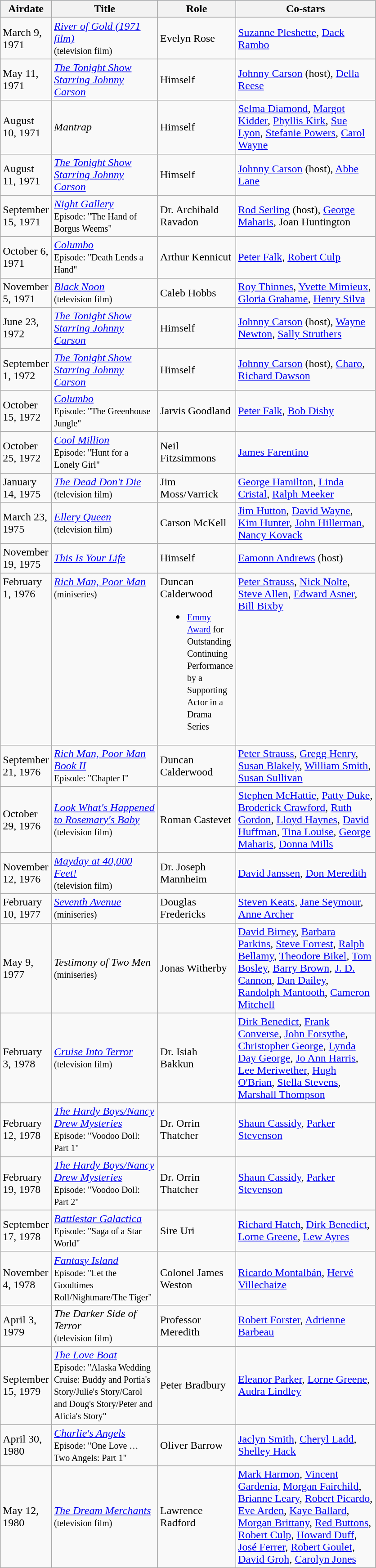<table class="wikitable">
<tr style="background:#b0c4de; text-align:center;">
<th style="width:30px;">Airdate</th>
<th style="width:150px;">Title</th>
<th style="width:100px;">Role</th>
<th style="width:200px;">Co-stars</th>
</tr>
<tr>
<td>March 9, 1971</td>
<td><em><a href='#'>River of Gold (1971 film)</a></em> <br><small>(television film)</small></td>
<td>Evelyn Rose</td>
<td><a href='#'>Suzanne Pleshette</a>, <a href='#'>Dack Rambo</a></td>
</tr>
<tr>
<td>May 11, 1971</td>
<td><em><a href='#'>The Tonight Show Starring Johnny Carson</a></em></td>
<td>Himself</td>
<td><a href='#'>Johnny Carson</a> (host), <a href='#'>Della Reese</a></td>
</tr>
<tr>
<td>August 10, 1971</td>
<td><em>Mantrap</em></td>
<td>Himself</td>
<td><a href='#'>Selma Diamond</a>, <a href='#'>Margot Kidder</a>, <a href='#'>Phyllis Kirk</a>, <a href='#'>Sue Lyon</a>, <a href='#'>Stefanie Powers</a>, <a href='#'>Carol Wayne</a></td>
</tr>
<tr>
<td>August 11, 1971</td>
<td><em><a href='#'>The Tonight Show Starring Johnny Carson</a></em></td>
<td>Himself</td>
<td><a href='#'>Johnny Carson</a> (host), <a href='#'>Abbe Lane</a></td>
</tr>
<tr>
<td>September 15, 1971</td>
<td><em><a href='#'>Night Gallery</a></em> <br><small>Episode: "The Hand of Borgus Weems"</small></td>
<td>Dr. Archibald Ravadon</td>
<td><a href='#'>Rod Serling</a> (host), <a href='#'>George Maharis</a>, Joan Huntington</td>
</tr>
<tr>
<td>October 6, 1971</td>
<td><em><a href='#'>Columbo</a></em> <br><small>Episode: "Death Lends a Hand"</small></td>
<td>Arthur Kennicut</td>
<td><a href='#'>Peter Falk</a>, <a href='#'>Robert Culp</a></td>
</tr>
<tr>
<td>November 5, 1971</td>
<td><em><a href='#'>Black Noon</a></em><br><small>(television film)</small></td>
<td>Caleb Hobbs</td>
<td><a href='#'>Roy Thinnes</a>, <a href='#'>Yvette Mimieux</a>, <a href='#'>Gloria Grahame</a>, <a href='#'>Henry Silva</a></td>
</tr>
<tr>
<td>June 23, 1972</td>
<td><em><a href='#'>The Tonight Show Starring Johnny Carson</a></em></td>
<td>Himself</td>
<td><a href='#'>Johnny Carson</a> (host), <a href='#'>Wayne Newton</a>, <a href='#'>Sally Struthers</a></td>
</tr>
<tr>
<td>September 1, 1972</td>
<td><em><a href='#'>The Tonight Show Starring Johnny Carson</a></em></td>
<td>Himself</td>
<td><a href='#'>Johnny Carson</a> (host), <a href='#'>Charo</a>, <a href='#'>Richard Dawson</a></td>
</tr>
<tr>
<td>October 15, 1972</td>
<td><em><a href='#'>Columbo</a></em><br><small>Episode: "The Greenhouse Jungle"</small></td>
<td>Jarvis Goodland</td>
<td><a href='#'>Peter Falk</a>, <a href='#'>Bob Dishy</a></td>
</tr>
<tr>
<td>October 25, 1972</td>
<td><em><a href='#'>Cool Million</a></em> <br><small>Episode: "Hunt for a Lonely Girl"</small></td>
<td>Neil Fitzsimmons</td>
<td><a href='#'>James Farentino</a></td>
</tr>
<tr>
<td>January 14, 1975</td>
<td><em><a href='#'>The Dead Don't Die</a></em><br><small>(television film)</small></td>
<td>Jim Moss/Varrick</td>
<td><a href='#'>George Hamilton</a>, <a href='#'>Linda Cristal</a>, <a href='#'>Ralph Meeker</a></td>
</tr>
<tr>
<td>March 23, 1975</td>
<td><em><a href='#'>Ellery Queen</a></em> <br><small>(television film)</small></td>
<td>Carson McKell</td>
<td><a href='#'>Jim Hutton</a>, <a href='#'>David Wayne</a>, <a href='#'>Kim Hunter</a>, <a href='#'>John Hillerman</a>, <a href='#'>Nancy Kovack</a></td>
</tr>
<tr>
<td>November 19, 1975</td>
<td><em><a href='#'>This Is Your Life</a></em></td>
<td>Himself</td>
<td><a href='#'>Eamonn Andrews</a> (host)</td>
</tr>
<tr>
<td valign=top>February 1, 1976</td>
<td valign=top><em><a href='#'>Rich Man, Poor Man</a></em> <br><small>(miniseries)</small></td>
<td>Duncan Calderwood<br><ul><li><small><a href='#'>Emmy Award</a> for Outstanding Continuing Performance by a Supporting Actor in a Drama Series</small></li></ul></td>
<td valign=top><a href='#'>Peter Strauss</a>, <a href='#'>Nick Nolte</a>, <a href='#'>Steve Allen</a>, <a href='#'>Edward Asner</a>, <a href='#'>Bill Bixby</a></td>
</tr>
<tr>
<td>September 21, 1976</td>
<td><em><a href='#'>Rich Man, Poor Man Book II</a></em> <br><small>Episode: "Chapter I"</small></td>
<td>Duncan Calderwood</td>
<td><a href='#'>Peter Strauss</a>, <a href='#'>Gregg Henry</a>, <a href='#'>Susan Blakely</a>, <a href='#'>William Smith</a>, <a href='#'>Susan Sullivan</a></td>
</tr>
<tr>
<td>October 29, 1976</td>
<td><em><a href='#'>Look What's Happened to Rosemary's Baby</a></em><br><small>(television film)</small></td>
<td>Roman Castevet</td>
<td><a href='#'>Stephen McHattie</a>, <a href='#'>Patty Duke</a>, <a href='#'>Broderick Crawford</a>, <a href='#'>Ruth Gordon</a>, <a href='#'>Lloyd Haynes</a>, <a href='#'>David Huffman</a>, <a href='#'>Tina Louise</a>, <a href='#'>George Maharis</a>, <a href='#'>Donna Mills</a></td>
</tr>
<tr>
<td>November 12, 1976</td>
<td><em><a href='#'>Mayday at 40,000 Feet!</a></em> <br><small>(television film)</small></td>
<td>Dr. Joseph Mannheim</td>
<td><a href='#'>David Janssen</a>, <a href='#'>Don Meredith</a></td>
</tr>
<tr>
<td>February 10, 1977</td>
<td><em><a href='#'>Seventh Avenue</a></em> <br><small>(miniseries)</small></td>
<td>Douglas Fredericks</td>
<td><a href='#'>Steven Keats</a>, <a href='#'>Jane Seymour</a>, <a href='#'>Anne Archer</a></td>
</tr>
<tr>
<td>May 9, 1977</td>
<td><em>Testimony of Two Men</em> <br><small>(miniseries)</small></td>
<td>Jonas Witherby</td>
<td><a href='#'>David Birney</a>, <a href='#'>Barbara Parkins</a>, <a href='#'>Steve Forrest</a>, <a href='#'>Ralph Bellamy</a>, <a href='#'>Theodore Bikel</a>, <a href='#'>Tom Bosley</a>, <a href='#'>Barry Brown</a>, <a href='#'>J. D. Cannon</a>, <a href='#'>Dan Dailey</a>, <a href='#'>Randolph Mantooth</a>, <a href='#'>Cameron Mitchell</a></td>
</tr>
<tr>
<td>February 3, 1978</td>
<td><em><a href='#'>Cruise Into Terror</a></em> <br><small>(television film)</small></td>
<td>Dr. Isiah Bakkun</td>
<td><a href='#'>Dirk Benedict</a>, <a href='#'>Frank Converse</a>, <a href='#'>John Forsythe</a>, <a href='#'>Christopher George</a>, <a href='#'>Lynda Day George</a>, <a href='#'>Jo Ann Harris</a>, <a href='#'>Lee Meriwether</a>, <a href='#'>Hugh O'Brian</a>, <a href='#'>Stella Stevens</a>, <a href='#'>Marshall Thompson</a></td>
</tr>
<tr>
<td>February 12, 1978</td>
<td><em><a href='#'>The Hardy Boys/Nancy Drew Mysteries</a></em> <br><small>Episode: "Voodoo Doll: Part 1"</small></td>
<td>Dr. Orrin Thatcher</td>
<td><a href='#'>Shaun Cassidy</a>, <a href='#'>Parker Stevenson</a></td>
</tr>
<tr>
<td>February 19, 1978</td>
<td><em><a href='#'>The Hardy Boys/Nancy Drew Mysteries</a></em> <br><small>Episode: "Voodoo Doll: Part 2"</small></td>
<td>Dr. Orrin Thatcher</td>
<td><a href='#'>Shaun Cassidy</a>, <a href='#'>Parker Stevenson</a></td>
</tr>
<tr>
<td>September 17, 1978</td>
<td><em><a href='#'>Battlestar Galactica</a></em> <br><small>Episode: "Saga of a Star World"</small></td>
<td>Sire Uri</td>
<td><a href='#'>Richard Hatch</a>, <a href='#'>Dirk Benedict</a>, <a href='#'>Lorne Greene</a>, <a href='#'>Lew Ayres</a></td>
</tr>
<tr>
<td>November 4, 1978</td>
<td><em><a href='#'>Fantasy Island</a></em> <br><small>Episode: "Let the Goodtimes Roll/Nightmare/The Tiger"</small></td>
<td>Colonel James Weston</td>
<td><a href='#'>Ricardo Montalbán</a>, <a href='#'>Hervé Villechaize</a></td>
</tr>
<tr>
<td>April 3, 1979</td>
<td><em>The Darker Side of Terror</em> <br><small>(television film)</small></td>
<td>Professor Meredith</td>
<td><a href='#'>Robert Forster</a>, <a href='#'>Adrienne Barbeau</a></td>
</tr>
<tr>
<td>September 15, 1979</td>
<td><em><a href='#'>The Love Boat</a></em> <br><small>Episode: "Alaska Wedding Cruise: Buddy and Portia's Story/Julie's Story/Carol and Doug's Story/Peter and Alicia's Story"</small></td>
<td>Peter Bradbury</td>
<td><a href='#'>Eleanor Parker</a>, <a href='#'>Lorne Greene</a>, <a href='#'>Audra Lindley</a></td>
</tr>
<tr>
<td>April 30, 1980</td>
<td><em><a href='#'>Charlie's Angels</a></em> <br><small>Episode: "One Love … Two Angels: Part 1"</small></td>
<td>Oliver Barrow</td>
<td><a href='#'>Jaclyn Smith</a>, <a href='#'>Cheryl Ladd</a>, <a href='#'>Shelley Hack</a></td>
</tr>
<tr>
<td>May 12, 1980</td>
<td><em><a href='#'>The Dream Merchants</a></em> <br><small>(television film)</small></td>
<td>Lawrence Radford</td>
<td><a href='#'>Mark Harmon</a>, <a href='#'>Vincent Gardenia</a>, <a href='#'>Morgan Fairchild</a>, <a href='#'>Brianne Leary</a>, <a href='#'>Robert Picardo</a>, <a href='#'>Eve Arden</a>, <a href='#'>Kaye Ballard</a>, <a href='#'>Morgan Brittany</a>, <a href='#'>Red Buttons</a>, <a href='#'>Robert Culp</a>, <a href='#'>Howard Duff</a>, <a href='#'>José Ferrer</a>, <a href='#'>Robert Goulet</a>, <a href='#'>David Groh</a>, <a href='#'>Carolyn Jones</a></td>
</tr>
</table>
